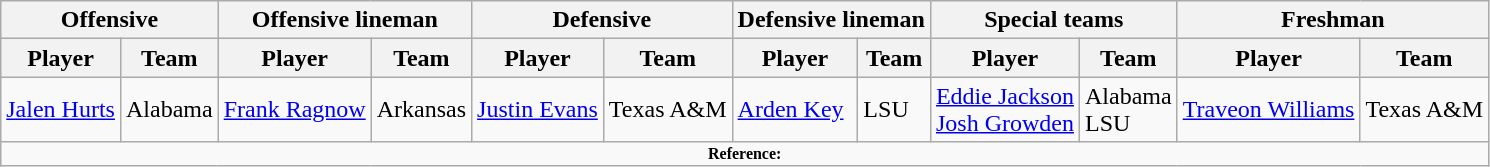<table class="wikitable">
<tr>
<th colspan="2">Offensive</th>
<th colspan="2">Offensive lineman</th>
<th colspan="2">Defensive</th>
<th colspan="2">Defensive lineman</th>
<th colspan="2">Special teams</th>
<th colspan="2">Freshman</th>
</tr>
<tr>
<th>Player</th>
<th>Team</th>
<th>Player</th>
<th>Team</th>
<th>Player</th>
<th>Team</th>
<th>Player</th>
<th>Team</th>
<th>Player</th>
<th>Team</th>
<th>Player</th>
<th>Team</th>
</tr>
<tr>
<td><a href='#'>Jalen Hurts</a></td>
<td>Alabama</td>
<td><a href='#'>Frank Ragnow</a></td>
<td>Arkansas</td>
<td><a href='#'>Justin Evans</a></td>
<td>Texas A&M</td>
<td><a href='#'>Arden Key</a></td>
<td>LSU</td>
<td><a href='#'>Eddie Jackson</a><br><a href='#'>Josh Growden</a></td>
<td>Alabama<br>LSU</td>
<td><a href='#'>Traveon Williams</a></td>
<td>Texas A&M</td>
</tr>
<tr>
<td colspan="12"  style="font-size:8pt; text-align:center;"><strong>Reference:</strong></td>
</tr>
</table>
